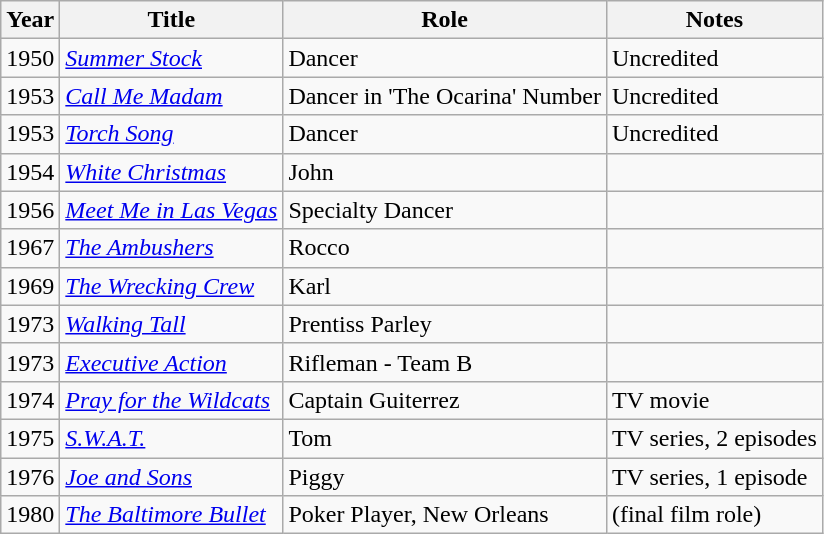<table class="wikitable">
<tr>
<th>Year</th>
<th>Title</th>
<th>Role</th>
<th>Notes</th>
</tr>
<tr>
<td>1950</td>
<td><em><a href='#'>Summer Stock</a></em></td>
<td>Dancer</td>
<td>Uncredited</td>
</tr>
<tr>
<td>1953</td>
<td><em><a href='#'>Call Me Madam</a></em></td>
<td>Dancer in 'The Ocarina' Number</td>
<td>Uncredited</td>
</tr>
<tr>
<td>1953</td>
<td><em><a href='#'>Torch Song</a></em></td>
<td>Dancer</td>
<td>Uncredited</td>
</tr>
<tr>
<td>1954</td>
<td><em><a href='#'>White Christmas</a></em></td>
<td>John</td>
<td></td>
</tr>
<tr>
<td>1956</td>
<td><em><a href='#'>Meet Me in Las Vegas</a></em></td>
<td>Specialty Dancer</td>
<td></td>
</tr>
<tr>
<td>1967</td>
<td><em><a href='#'>The Ambushers</a></em></td>
<td>Rocco</td>
<td></td>
</tr>
<tr>
<td>1969</td>
<td><em><a href='#'>The Wrecking Crew</a></em></td>
<td>Karl</td>
<td></td>
</tr>
<tr>
<td>1973</td>
<td><em><a href='#'>Walking Tall</a></em></td>
<td>Prentiss Parley</td>
<td></td>
</tr>
<tr>
<td>1973</td>
<td><em><a href='#'>Executive Action</a></em></td>
<td>Rifleman - Team B</td>
<td></td>
</tr>
<tr>
<td>1974</td>
<td><em><a href='#'>Pray for the Wildcats</a></em></td>
<td>Captain Guiterrez</td>
<td>TV movie</td>
</tr>
<tr>
<td>1975</td>
<td><em><a href='#'>S.W.A.T.</a></em></td>
<td>Tom</td>
<td>TV series, 2 episodes</td>
</tr>
<tr>
<td>1976</td>
<td><em><a href='#'>Joe and Sons</a></em></td>
<td>Piggy</td>
<td>TV series, 1 episode</td>
</tr>
<tr>
<td>1980</td>
<td><em><a href='#'>The Baltimore Bullet</a></em></td>
<td>Poker Player, New Orleans</td>
<td>(final film role)</td>
</tr>
</table>
